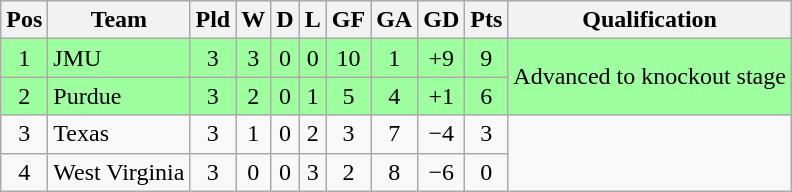<table class="wikitable" style="text-align:center">
<tr>
<th>Pos</th>
<th>Team</th>
<th>Pld</th>
<th>W</th>
<th>D</th>
<th>L</th>
<th>GF</th>
<th>GA</th>
<th>GD</th>
<th>Pts</th>
<th>Qualification</th>
</tr>
<tr bgcolor="#9eff9e">
<td>1</td>
<td style="text-align:left">JMU</td>
<td>3</td>
<td>3</td>
<td>0</td>
<td>0</td>
<td>10</td>
<td>1</td>
<td>+9</td>
<td>9</td>
<td rowspan="2">Advanced to knockout stage</td>
</tr>
<tr bgcolor="#9eff9e">
<td>2</td>
<td style="text-align:left">Purdue</td>
<td>3</td>
<td>2</td>
<td>0</td>
<td>1</td>
<td>5</td>
<td>4</td>
<td>+1</td>
<td>6</td>
</tr>
<tr>
<td>3</td>
<td style="text-align:left">Texas</td>
<td>3</td>
<td>1</td>
<td>0</td>
<td>2</td>
<td>3</td>
<td>7</td>
<td>−4</td>
<td>3</td>
<td rowspan="2"></td>
</tr>
<tr>
<td>4</td>
<td style="text-align:left">West Virginia</td>
<td>3</td>
<td>0</td>
<td>0</td>
<td>3</td>
<td>2</td>
<td>8</td>
<td>−6</td>
<td>0</td>
</tr>
</table>
